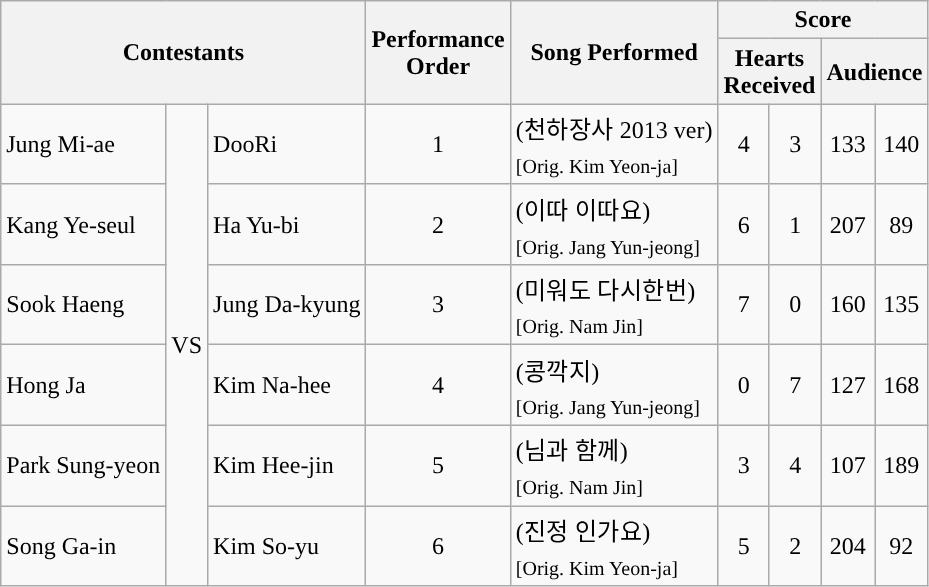<table class="wikitable">
<tr>
<th colspan=3 rowspan=2>Contestants</th>
<th rowspan=2>Performance<br>Order</th>
<th rowspan=2>Song Performed</th>
<th colspan=4>Score</th>
</tr>
<tr>
<th colspan=2>Hearts<br>Received</th>
<th colspan=2>Audience</th>
</tr>
<tr>
<td>Jung Mi-ae</td>
<td rowspan=6>VS</td>
<td>DooRi</td>
<td align=center>1</td>
<td>(천하장사 2013 ver)<br><sub>[Orig. Kim Yeon-ja]</sub></td>
<td align=center>4</td>
<td align=center>3</td>
<td align=center>133</td>
<td align=center>140</td>
</tr>
<tr>
<td>Kang Ye-seul</td>
<td>Ha Yu-bi</td>
<td align=center>2</td>
<td>(이따 이따요)<br><sub>[Orig. Jang Yun-jeong]</sub></td>
<td align=center>6</td>
<td align=center>1</td>
<td align=center>207</td>
<td align=center>89</td>
</tr>
<tr>
<td>Sook Haeng</td>
<td>Jung Da-kyung</td>
<td align=center>3</td>
<td>(미워도 다시한번)<br><sub>[Orig. Nam Jin]</sub></td>
<td align=center>7</td>
<td align=center>0</td>
<td align=center>160</td>
<td align=center>135</td>
</tr>
<tr>
<td>Hong Ja</td>
<td>Kim Na-hee</td>
<td align=center>4</td>
<td>(콩깍지)<br><sub>[Orig. Jang Yun-jeong]</sub></td>
<td align=center>0</td>
<td align=center>7</td>
<td align=center>127</td>
<td align=center>168</td>
</tr>
<tr>
<td>Park Sung-yeon</td>
<td>Kim Hee-jin</td>
<td align=center>5</td>
<td>(님과 함께)<br><sub>[Orig. Nam Jin]</sub></td>
<td align=center>3</td>
<td align=center>4</td>
<td align=center>107</td>
<td align=center>189</td>
</tr>
<tr>
<td>Song Ga-in</td>
<td>Kim So-yu</td>
<td align=center>6</td>
<td>(진정 인가요)<br><sub>[Orig. Kim Yeon-ja]</sub></td>
<td align=center>5</td>
<td align=center>2</td>
<td align=center>204</td>
<td align=center>92</td>
</tr>
</table>
